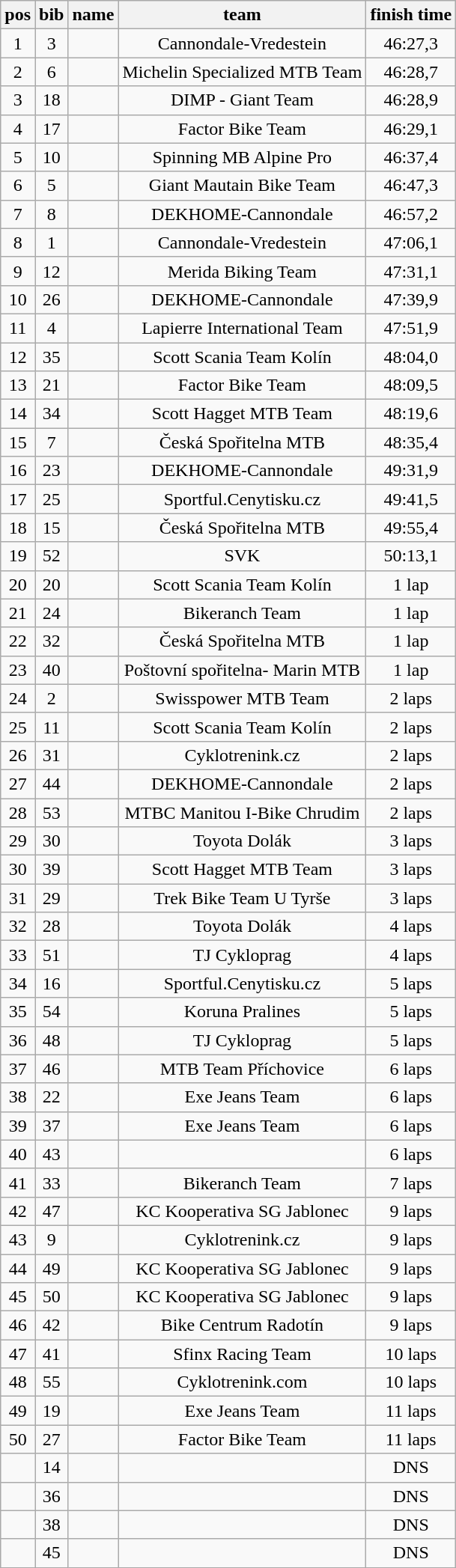<table class="wikitable" border="1" style="text-align:center">
<tr>
<th>pos</th>
<th>bib</th>
<th>name</th>
<th>team</th>
<th>finish time</th>
</tr>
<tr>
<td>1</td>
<td>3</td>
<td align=left></td>
<td>Cannondale-Vredestein</td>
<td>46:27,3</td>
</tr>
<tr>
<td>2</td>
<td>6</td>
<td align=left></td>
<td>Michelin Specialized MTB Team</td>
<td>46:28,7</td>
</tr>
<tr>
<td>3</td>
<td>18</td>
<td align=left></td>
<td>DIMP - Giant Team</td>
<td>46:28,9</td>
</tr>
<tr>
<td>4</td>
<td>17</td>
<td align=left></td>
<td>Factor Bike Team</td>
<td>46:29,1</td>
</tr>
<tr>
<td>5</td>
<td>10</td>
<td align=left></td>
<td>Spinning MB Alpine Pro</td>
<td>46:37,4</td>
</tr>
<tr>
<td>6</td>
<td>5</td>
<td align=left></td>
<td>Giant Mautain Bike Team</td>
<td>46:47,3</td>
</tr>
<tr>
<td>7</td>
<td>8</td>
<td align=left></td>
<td>DEKHOME-Cannondale</td>
<td>46:57,2</td>
</tr>
<tr>
<td>8</td>
<td>1</td>
<td align=left></td>
<td>Cannondale-Vredestein</td>
<td>47:06,1</td>
</tr>
<tr>
<td>9</td>
<td>12</td>
<td align=left></td>
<td>Merida Biking Team</td>
<td>47:31,1</td>
</tr>
<tr>
<td>10</td>
<td>26</td>
<td align=left></td>
<td>DEKHOME-Cannondale</td>
<td>47:39,9</td>
</tr>
<tr>
<td>11</td>
<td>4</td>
<td align=left></td>
<td>Lapierre International Team</td>
<td>47:51,9</td>
</tr>
<tr>
<td>12</td>
<td>35</td>
<td align=left></td>
<td>Scott Scania Team Kolín</td>
<td>48:04,0</td>
</tr>
<tr>
<td>13</td>
<td>21</td>
<td align=left></td>
<td>Factor Bike Team</td>
<td>48:09,5</td>
</tr>
<tr>
<td>14</td>
<td>34</td>
<td align=left></td>
<td>Scott Hagget MTB Team</td>
<td>48:19,6</td>
</tr>
<tr>
<td>15</td>
<td>7</td>
<td align=left></td>
<td>Česká Spořitelna MTB</td>
<td>48:35,4</td>
</tr>
<tr>
<td>16</td>
<td>23</td>
<td align=left></td>
<td>DEKHOME-Cannondale</td>
<td>49:31,9</td>
</tr>
<tr>
<td>17</td>
<td>25</td>
<td align=left></td>
<td>Sportful.Cenytisku.cz</td>
<td>49:41,5</td>
</tr>
<tr>
<td>18</td>
<td>15</td>
<td align=left></td>
<td>Česká Spořitelna MTB</td>
<td>49:55,4</td>
</tr>
<tr>
<td>19</td>
<td>52</td>
<td align=left></td>
<td>SVK</td>
<td>50:13,1</td>
</tr>
<tr>
<td>20</td>
<td>20</td>
<td align=left></td>
<td>Scott Scania Team Kolín</td>
<td>1 lap</td>
</tr>
<tr>
<td>21</td>
<td>24</td>
<td align=left></td>
<td>Bikeranch Team</td>
<td>1 lap</td>
</tr>
<tr>
<td>22</td>
<td>32</td>
<td align=left></td>
<td>Česká Spořitelna MTB</td>
<td>1 lap</td>
</tr>
<tr>
<td>23</td>
<td>40</td>
<td align=left></td>
<td>Poštovní spořitelna- Marin MTB</td>
<td>1 lap</td>
</tr>
<tr>
<td>24</td>
<td>2</td>
<td align=left></td>
<td>Swisspower MTB Team</td>
<td>2 laps</td>
</tr>
<tr>
<td>25</td>
<td>11</td>
<td align=left></td>
<td>Scott Scania Team Kolín</td>
<td>2 laps</td>
</tr>
<tr>
<td>26</td>
<td>31</td>
<td align=left></td>
<td>Cyklotrenink.cz</td>
<td>2 laps</td>
</tr>
<tr>
<td>27</td>
<td>44</td>
<td align=left></td>
<td>DEKHOME-Cannondale</td>
<td>2 laps</td>
</tr>
<tr>
<td>28</td>
<td>53</td>
<td align=left></td>
<td>MTBC Manitou I-Bike Chrudim</td>
<td>2 laps</td>
</tr>
<tr>
<td>29</td>
<td>30</td>
<td align=left></td>
<td>Toyota Dolák</td>
<td>3 laps</td>
</tr>
<tr>
<td>30</td>
<td>39</td>
<td align=left></td>
<td>Scott Hagget MTB Team</td>
<td>3 laps</td>
</tr>
<tr>
<td>31</td>
<td>29</td>
<td align=left></td>
<td>Trek Bike Team U Tyrše</td>
<td>3 laps</td>
</tr>
<tr>
<td>32</td>
<td>28</td>
<td align=left></td>
<td>Toyota Dolák</td>
<td>4 laps</td>
</tr>
<tr>
<td>33</td>
<td>51</td>
<td align=left></td>
<td>TJ Cykloprag</td>
<td>4 laps</td>
</tr>
<tr>
<td>34</td>
<td>16</td>
<td align=left></td>
<td>Sportful.Cenytisku.cz</td>
<td>5 laps</td>
</tr>
<tr>
<td>35</td>
<td>54</td>
<td align=left></td>
<td>Koruna Pralines</td>
<td>5 laps</td>
</tr>
<tr>
<td>36</td>
<td>48</td>
<td align=left></td>
<td>TJ Cykloprag</td>
<td>5 laps</td>
</tr>
<tr>
<td>37</td>
<td>46</td>
<td align=left></td>
<td>MTB Team Příchovice</td>
<td>6 laps</td>
</tr>
<tr>
<td>38</td>
<td>22</td>
<td align=left></td>
<td>Exe Jeans Team</td>
<td>6 laps</td>
</tr>
<tr>
<td>39</td>
<td>37</td>
<td align=left></td>
<td>Exe Jeans Team</td>
<td>6 laps</td>
</tr>
<tr>
<td>40</td>
<td>43</td>
<td align=left></td>
<td></td>
<td>6 laps</td>
</tr>
<tr>
<td>41</td>
<td>33</td>
<td align=left></td>
<td>Bikeranch Team</td>
<td>7 laps</td>
</tr>
<tr>
<td>42</td>
<td>47</td>
<td align=left></td>
<td>KC Kooperativa SG Jablonec</td>
<td>9 laps</td>
</tr>
<tr>
<td>43</td>
<td>9</td>
<td align=left></td>
<td>Cyklotrenink.cz</td>
<td>9 laps</td>
</tr>
<tr>
<td>44</td>
<td>49</td>
<td align=left></td>
<td>KC Kooperativa SG Jablonec</td>
<td>9 laps</td>
</tr>
<tr>
<td>45</td>
<td>50</td>
<td align=left></td>
<td>KC Kooperativa SG Jablonec</td>
<td>9 laps</td>
</tr>
<tr>
<td>46</td>
<td>42</td>
<td align=left></td>
<td>Bike Centrum Radotín</td>
<td>9 laps</td>
</tr>
<tr>
<td>47</td>
<td>41</td>
<td align=left></td>
<td>Sfinx Racing Team</td>
<td>10 laps</td>
</tr>
<tr>
<td>48</td>
<td>55</td>
<td align=left></td>
<td>Cyklotrenink.com</td>
<td>10 laps</td>
</tr>
<tr>
<td>49</td>
<td>19</td>
<td align=left></td>
<td>Exe Jeans Team</td>
<td>11 laps</td>
</tr>
<tr>
<td>50</td>
<td>27</td>
<td align=left></td>
<td>Factor Bike Team</td>
<td>11 laps</td>
</tr>
<tr>
<td></td>
<td>14</td>
<td align=left></td>
<td></td>
<td>DNS</td>
</tr>
<tr>
<td></td>
<td>36</td>
<td align=left></td>
<td></td>
<td>DNS</td>
</tr>
<tr>
<td></td>
<td>38</td>
<td align=left></td>
<td></td>
<td>DNS</td>
</tr>
<tr>
<td></td>
<td>45</td>
<td align=left></td>
<td></td>
<td>DNS</td>
</tr>
</table>
